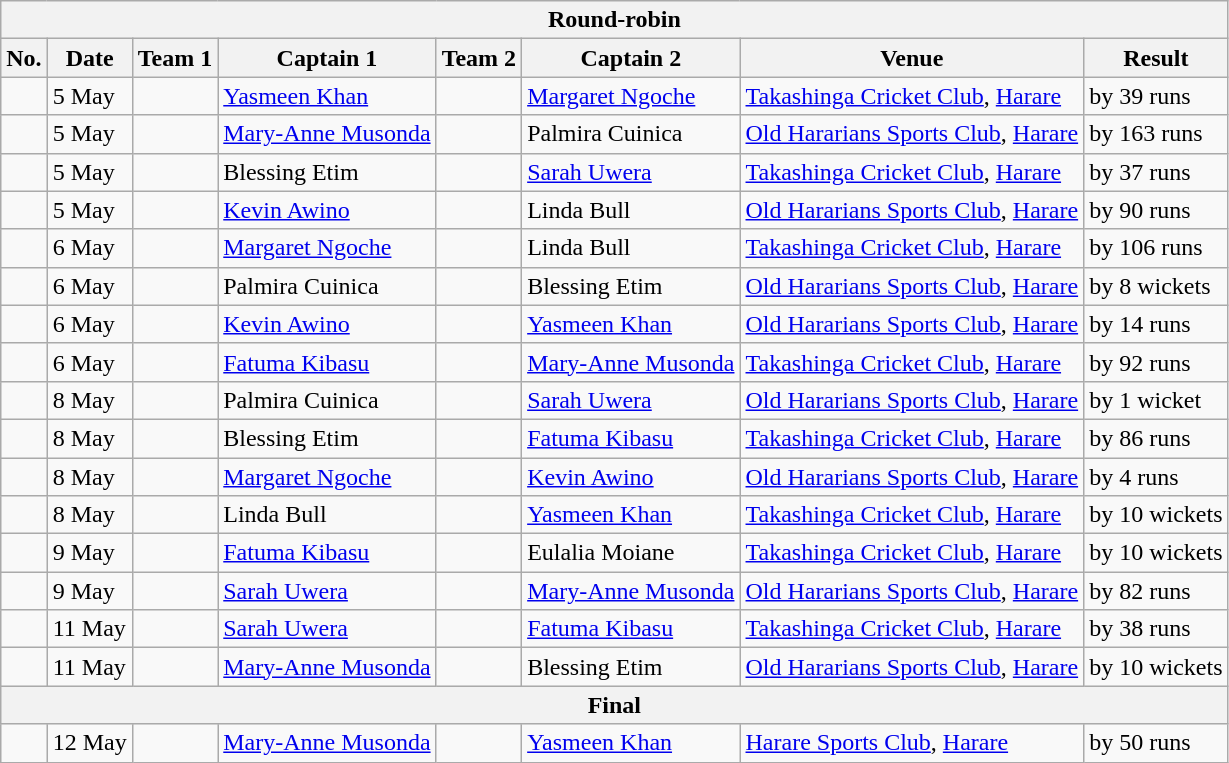<table class="wikitable">
<tr>
<th colspan="8">Round-robin</th>
</tr>
<tr>
<th>No.</th>
<th>Date</th>
<th>Team 1</th>
<th>Captain 1</th>
<th>Team 2</th>
<th>Captain 2</th>
<th>Venue</th>
<th>Result</th>
</tr>
<tr>
<td></td>
<td>5 May</td>
<td></td>
<td><a href='#'>Yasmeen Khan</a></td>
<td></td>
<td><a href='#'>Margaret Ngoche</a></td>
<td><a href='#'>Takashinga Cricket Club</a>, <a href='#'>Harare</a></td>
<td> by 39 runs</td>
</tr>
<tr>
<td></td>
<td>5 May</td>
<td></td>
<td><a href='#'>Mary-Anne Musonda</a></td>
<td></td>
<td>Palmira Cuinica</td>
<td><a href='#'>Old Hararians Sports Club</a>, <a href='#'>Harare</a></td>
<td> by 163 runs</td>
</tr>
<tr>
<td></td>
<td>5 May</td>
<td></td>
<td>Blessing Etim</td>
<td></td>
<td><a href='#'>Sarah Uwera</a></td>
<td><a href='#'>Takashinga Cricket Club</a>, <a href='#'>Harare</a></td>
<td> by 37 runs</td>
</tr>
<tr>
<td></td>
<td>5 May</td>
<td></td>
<td><a href='#'>Kevin Awino</a></td>
<td></td>
<td>Linda Bull</td>
<td><a href='#'>Old Hararians Sports Club</a>, <a href='#'>Harare</a></td>
<td> by 90 runs</td>
</tr>
<tr>
<td></td>
<td>6 May</td>
<td></td>
<td><a href='#'>Margaret Ngoche</a></td>
<td></td>
<td>Linda Bull</td>
<td><a href='#'>Takashinga Cricket Club</a>, <a href='#'>Harare</a></td>
<td> by 106 runs</td>
</tr>
<tr>
<td></td>
<td>6 May</td>
<td></td>
<td>Palmira Cuinica</td>
<td></td>
<td>Blessing Etim</td>
<td><a href='#'>Old Hararians Sports Club</a>, <a href='#'>Harare</a></td>
<td> by 8 wickets</td>
</tr>
<tr>
<td></td>
<td>6 May</td>
<td></td>
<td><a href='#'>Kevin Awino</a></td>
<td></td>
<td><a href='#'>Yasmeen Khan</a></td>
<td><a href='#'>Old Hararians Sports Club</a>, <a href='#'>Harare</a></td>
<td> by 14 runs</td>
</tr>
<tr>
<td></td>
<td>6 May</td>
<td></td>
<td><a href='#'>Fatuma Kibasu</a></td>
<td></td>
<td><a href='#'>Mary-Anne Musonda</a></td>
<td><a href='#'>Takashinga Cricket Club</a>, <a href='#'>Harare</a></td>
<td> by 92 runs</td>
</tr>
<tr>
<td></td>
<td>8 May</td>
<td></td>
<td>Palmira Cuinica</td>
<td></td>
<td><a href='#'>Sarah Uwera</a></td>
<td><a href='#'>Old Hararians Sports Club</a>, <a href='#'>Harare</a></td>
<td> by 1 wicket</td>
</tr>
<tr>
<td></td>
<td>8 May</td>
<td></td>
<td>Blessing Etim</td>
<td></td>
<td><a href='#'>Fatuma Kibasu</a></td>
<td><a href='#'>Takashinga Cricket Club</a>, <a href='#'>Harare</a></td>
<td> by 86 runs</td>
</tr>
<tr>
<td></td>
<td>8 May</td>
<td></td>
<td><a href='#'>Margaret Ngoche</a></td>
<td></td>
<td><a href='#'>Kevin Awino</a></td>
<td><a href='#'>Old Hararians Sports Club</a>, <a href='#'>Harare</a></td>
<td> by 4 runs</td>
</tr>
<tr>
<td></td>
<td>8 May</td>
<td></td>
<td>Linda Bull</td>
<td></td>
<td><a href='#'>Yasmeen Khan</a></td>
<td><a href='#'>Takashinga Cricket Club</a>, <a href='#'>Harare</a></td>
<td> by 10 wickets</td>
</tr>
<tr>
<td></td>
<td>9 May</td>
<td></td>
<td><a href='#'>Fatuma Kibasu</a></td>
<td></td>
<td>Eulalia Moiane</td>
<td><a href='#'>Takashinga Cricket Club</a>, <a href='#'>Harare</a></td>
<td> by 10 wickets</td>
</tr>
<tr>
<td></td>
<td>9 May</td>
<td></td>
<td><a href='#'>Sarah Uwera</a></td>
<td></td>
<td><a href='#'>Mary-Anne Musonda</a></td>
<td><a href='#'>Old Hararians Sports Club</a>, <a href='#'>Harare</a></td>
<td> by 82 runs</td>
</tr>
<tr>
<td></td>
<td>11 May</td>
<td></td>
<td><a href='#'>Sarah Uwera</a></td>
<td></td>
<td><a href='#'>Fatuma Kibasu</a></td>
<td><a href='#'>Takashinga Cricket Club</a>, <a href='#'>Harare</a></td>
<td> by 38 runs</td>
</tr>
<tr>
<td></td>
<td>11 May</td>
<td></td>
<td><a href='#'>Mary-Anne Musonda</a></td>
<td></td>
<td>Blessing Etim</td>
<td><a href='#'>Old Hararians Sports Club</a>, <a href='#'>Harare</a></td>
<td> by 10 wickets</td>
</tr>
<tr>
<th colspan="8">Final</th>
</tr>
<tr>
<td></td>
<td>12 May</td>
<td></td>
<td><a href='#'>Mary-Anne Musonda</a></td>
<td></td>
<td><a href='#'>Yasmeen Khan</a></td>
<td><a href='#'>Harare Sports Club</a>, <a href='#'>Harare</a></td>
<td> by 50 runs</td>
</tr>
</table>
